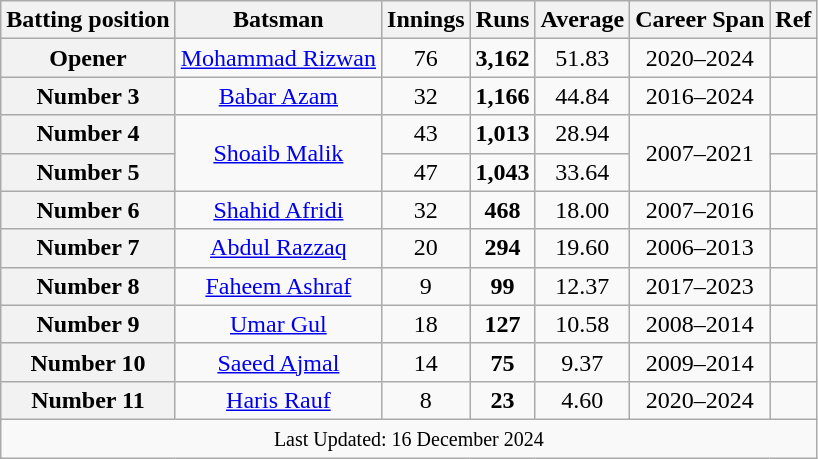<table class="wikitable sortable" style=text-align:center;>
<tr>
<th scope="col">Batting position</th>
<th scope="col">Batsman</th>
<th scope="col">Innings</th>
<th scope="col">Runs</th>
<th scope="col">Average</th>
<th scope="col">Career Span</th>
<th scope="col">Ref</th>
</tr>
<tr>
<th scope=row style=text-align:center;>Opener</th>
<td><a href='#'>Mohammad Rizwan</a></td>
<td>76</td>
<td><strong>3,162</strong></td>
<td>51.83</td>
<td>2020–2024</td>
<td></td>
</tr>
<tr>
<th scope=row style=text-align:center;>Number 3</th>
<td><a href='#'>Babar Azam</a></td>
<td>32</td>
<td><strong>1,166</strong></td>
<td>44.84</td>
<td>2016–2024</td>
<td></td>
</tr>
<tr>
<th scope=row style=text-align:center;>Number 4</th>
<td rowspan=2><a href='#'>Shoaib Malik</a></td>
<td>43</td>
<td><strong>1,013</strong></td>
<td>28.94</td>
<td rowspan=2>2007–2021</td>
<td></td>
</tr>
<tr>
<th scope=row style=text-align:center;>Number 5</th>
<td>47</td>
<td><strong>1,043</strong></td>
<td>33.64</td>
<td></td>
</tr>
<tr>
<th scope=row style=text-align:center;>Number 6</th>
<td><a href='#'>Shahid Afridi</a></td>
<td>32</td>
<td><strong>468</strong></td>
<td>18.00</td>
<td>2007–2016</td>
<td></td>
</tr>
<tr>
<th scope=row style=text-align:center;>Number 7</th>
<td><a href='#'>Abdul Razzaq</a></td>
<td>20</td>
<td><strong>294</strong></td>
<td>19.60</td>
<td>2006–2013</td>
<td></td>
</tr>
<tr>
<th scope=row style=text-align:center;>Number 8</th>
<td><a href='#'>Faheem Ashraf</a></td>
<td>9</td>
<td><strong>99</strong></td>
<td>12.37</td>
<td>2017–2023</td>
<td></td>
</tr>
<tr>
<th scope=row style=text-align:center;>Number 9</th>
<td><a href='#'>Umar Gul</a></td>
<td>18</td>
<td><strong>127</strong></td>
<td>10.58</td>
<td>2008–2014</td>
<td></td>
</tr>
<tr>
<th scope=row style=text-align:center;>Number 10</th>
<td><a href='#'>Saeed Ajmal</a></td>
<td>14</td>
<td><strong>75</strong></td>
<td>9.37</td>
<td>2009–2014</td>
<td></td>
</tr>
<tr>
<th scope=row style=text-align:center;>Number 11</th>
<td><a href='#'>Haris Rauf</a></td>
<td>8</td>
<td><strong>23</strong></td>
<td>4.60</td>
<td>2020–2024</td>
<td></td>
</tr>
<tr>
<td colspan=7><small>Last Updated: 16 December 2024</small></td>
</tr>
</table>
